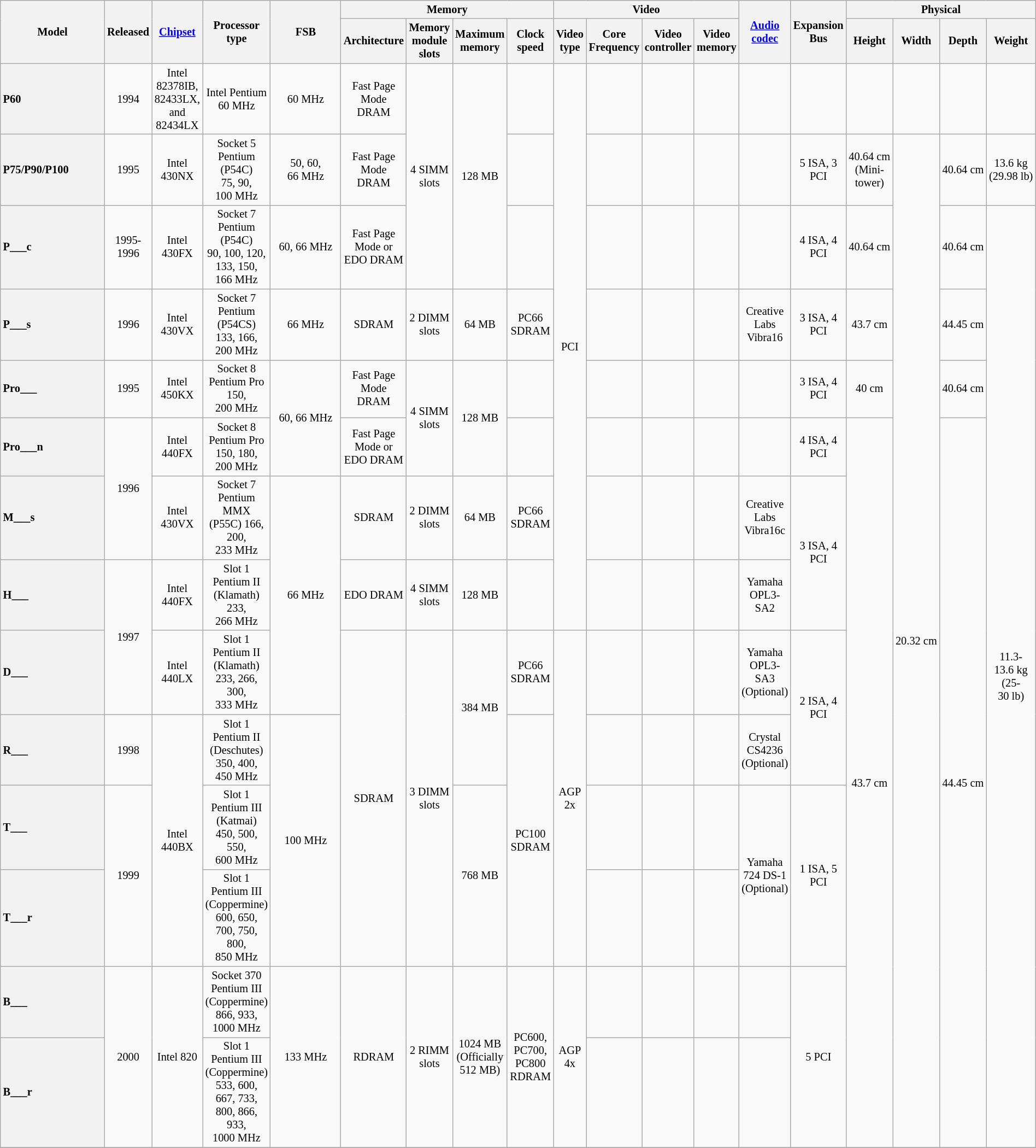<table class ="wikitable" style="font-size: 85%; text-align: center; width: 100%;">
<tr>
<th rowspan=2 style="width:12em">Model</th>
<th rowspan="2">Released</th>
<th rowspan=2><a href='#'>Chipset</a></th>
<th rowspan=2 style="text-align:center;">Processor type</th>
<th rowspan=2 style="width:8em">FSB</th>
<th colspan=4 style="text-align:center;">Memory</th>
<th colspan=4 style="text-align:center;">Video</th>
<th rowspan=2><a href='#'>Audio codec</a></th>
<th rowspan=2>Expansion Bus</th>
<th colspan=4 style="text-align:center;">Physical</th>
</tr>
<tr>
<th>Architecture</th>
<th>Memory module slots</th>
<th>Maximum memory</th>
<th>Clock speed</th>
<th>Video type</th>
<th>Core Frequency</th>
<th>Video controller</th>
<th>Video memory</th>
<th>Height</th>
<th>Width</th>
<th>Depth</th>
<th>Weight</th>
</tr>
<tr 466v>
<th style="text-align:left;">P60</th>
<td>1994</td>
<td>Intel 82378IB, 82433LX, and 82434LX</td>
<td>Intel Pentium 60 MHz</td>
<td>60 MHz</td>
<td>Fast Page Mode DRAM</td>
<td rowspan="3">4 SIMM slots</td>
<td rowspan="3">128 MB</td>
<td></td>
<td rowspan="8">PCI</td>
<td></td>
<td></td>
<td></td>
<td></td>
<td></td>
<td></td>
<td></td>
<td></td>
<td></td>
</tr>
<tr>
<th style="text-align:left;">P75/P90/P100</th>
<td>1995</td>
<td>Intel 430NX</td>
<td>Socket 5<br>Pentium (P54C)<br>75, 90, 100 MHz</td>
<td>50, 60, 66 MHz</td>
<td>Fast Page Mode DRAM</td>
<td></td>
<td></td>
<td></td>
<td></td>
<td></td>
<td>5 ISA, 3 PCI</td>
<td>40.64 cm (Mini-tower)</td>
<td rowspan="13">20.32 cm</td>
<td>40.64 cm</td>
<td>13.6 kg (29.98 lb)</td>
</tr>
<tr>
<th style="text-align:left;">P___c</th>
<td>1995-1996</td>
<td>Intel 430FX</td>
<td>Socket 7<br>Pentium (P54C)<br>90, 100, 120, 133, 150, 166 MHz</td>
<td>60, 66 MHz</td>
<td>Fast Page Mode or EDO DRAM</td>
<td></td>
<td></td>
<td></td>
<td></td>
<td></td>
<td>4 ISA, 4 PCI</td>
<td>40.64 cm</td>
<td>40.64 cm</td>
<td rowspan="12">11.3-13.6 kg (25-30 lb)</td>
</tr>
<tr>
<th style="text-align:left;">P___s</th>
<td>1996</td>
<td>Intel 430VX</td>
<td>Socket 7<br>Pentium (P54CS)<br>133, 166, 200 MHz</td>
<td>66 MHz</td>
<td>SDRAM</td>
<td>2 DIMM slots</td>
<td>64 MB</td>
<td>PC66 SDRAM</td>
<td></td>
<td></td>
<td></td>
<td>Creative Labs Vibra16</td>
<td>3 ISA, 4 PCI</td>
<td>43.7 cm</td>
<td>44.45 cm</td>
</tr>
<tr>
<th style="text-align:left;">Pro___</th>
<td>1995</td>
<td>Intel 450KX</td>
<td>Socket 8<br>Pentium Pro<br>150, 200 MHz</td>
<td rowspan="2">60, 66 MHz</td>
<td>Fast Page Mode DRAM</td>
<td rowspan="2">4 SIMM slots</td>
<td rowspan="2">128 MB</td>
<td></td>
<td></td>
<td></td>
<td></td>
<td></td>
<td>3 ISA, 4 PCI</td>
<td>40 cm</td>
<td>40.64 cm</td>
</tr>
<tr>
<th style="text-align:left;">Pro___n</th>
<td rowspan="2">1996</td>
<td>Intel 440FX</td>
<td>Socket 8<br>Pentium Pro<br>150, 180, 200 MHz</td>
<td>Fast Page Mode or EDO DRAM</td>
<td></td>
<td></td>
<td></td>
<td></td>
<td></td>
<td>4 ISA, 4 PCI</td>
<td rowspan="9">43.7 cm</td>
<td rowspan="9">44.45 cm</td>
</tr>
<tr>
<th style="text-align:left;">M___s</th>
<td>Intel 430VX</td>
<td>Socket 7<br>Pentium MMX (P55C)
166, 200, 233 MHz</td>
<td rowspan="3">66 MHz</td>
<td>SDRAM</td>
<td>2 DIMM slots</td>
<td>64 MB</td>
<td>PC66 SDRAM</td>
<td></td>
<td></td>
<td></td>
<td>Creative Labs Vibra16c</td>
<td rowspan="2">3 ISA, 4 PCI</td>
</tr>
<tr>
<th style="text-align:left;">H___</th>
<td rowspan="2">1997</td>
<td>Intel 440FX</td>
<td>Slot 1<br>Pentium II (Klamath)<br>233, 266 MHz</td>
<td>EDO DRAM</td>
<td>4 SIMM slots</td>
<td>128 MB</td>
<td></td>
<td></td>
<td></td>
<td></td>
<td>Yamaha OPL3-SA2</td>
</tr>
<tr>
<th style="text-align:left;">D___</th>
<td>Intel 440LX</td>
<td>Slot 1<br>Pentium II (Klamath)<br>233, 266, 300, 333 MHz</td>
<td rowspan="4">SDRAM</td>
<td rowspan="4">3 DIMM slots</td>
<td rowspan="2">384 MB</td>
<td>PC66 SDRAM</td>
<td rowspan="4">AGP 2x</td>
<td></td>
<td></td>
<td></td>
<td>Yamaha OPL3-SA3 (Optional)</td>
<td rowspan="2">2 ISA, 4 PCI</td>
</tr>
<tr>
<th style="text-align:left;">R___</th>
<td>1998</td>
<td rowspan="3">Intel 440BX</td>
<td>Slot 1<br>Pentium II (Deschutes)<br>350, 400, 450 MHz</td>
<td rowspan="3">100 MHz</td>
<td rowspan="3">PC100 SDRAM</td>
<td></td>
<td></td>
<td></td>
<td>Crystal CS4236 (Optional)</td>
</tr>
<tr>
<th style="text-align:left;">T___</th>
<td rowspan="2">1999</td>
<td>Slot 1<br>Pentium III (Katmai)<br>450, 500, 550, 600 MHz</td>
<td rowspan="2">768 MB</td>
<td></td>
<td></td>
<td></td>
<td rowspan="2">Yamaha 724 DS-1 (Optional)</td>
<td rowspan="2">1 ISA, 5 PCI</td>
</tr>
<tr>
<th style="text-align:left;">T___r</th>
<td>Slot 1<br>Pentium III (Coppermine)<br>600, 650, 700, 750, 800, 850 MHz</td>
<td></td>
<td></td>
<td></td>
</tr>
<tr>
<th style="text-align:left;">B___</th>
<td rowspan="2">2000</td>
<td rowspan="2">Intel 820</td>
<td>Socket 370<br>Pentium III (Coppermine)<br>866, 933, 1000 MHz</td>
<td rowspan="2">133 MHz</td>
<td rowspan="2">RDRAM</td>
<td rowspan="2">2 RIMM slots</td>
<td rowspan="2">1024 MB (Officially 512 MB)</td>
<td rowspan="2">PC600, PC700, PC800 RDRAM</td>
<td rowspan="2">AGP 4x</td>
<td></td>
<td></td>
<td></td>
<td></td>
<td rowspan="2">5 PCI</td>
</tr>
<tr>
<th style="text-align:left;">B___r</th>
<td>Slot 1<br>Pentium III (Coppermine)<br>533, 600, 667, 733, 800, 866, 933, 1000 MHz</td>
<td></td>
<td></td>
<td></td>
<td></td>
</tr>
<tr>
</tr>
</table>
